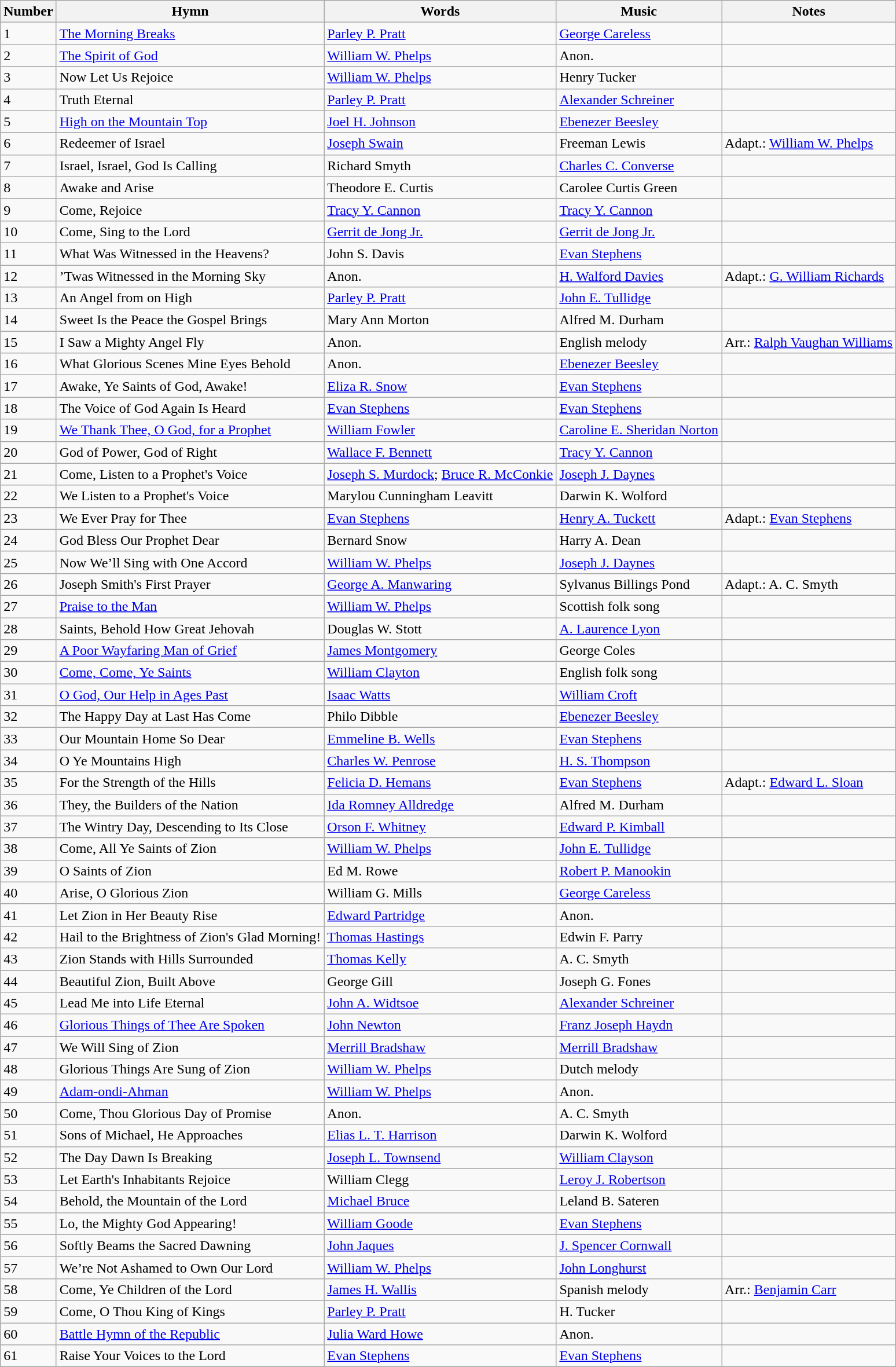<table class="wikitable mw-collapsible mw-collapsed ">
<tr>
<th>Number</th>
<th>Hymn</th>
<th>Words</th>
<th>Music</th>
<th>Notes</th>
</tr>
<tr>
<td>1</td>
<td><a href='#'>The Morning Breaks</a></td>
<td><a href='#'>Parley P. Pratt</a></td>
<td><a href='#'>George Careless</a></td>
<td></td>
</tr>
<tr>
<td>2</td>
<td><a href='#'>The Spirit of God</a></td>
<td><a href='#'>William W. Phelps</a></td>
<td>Anon.</td>
<td></td>
</tr>
<tr>
<td>3</td>
<td>Now Let Us Rejoice</td>
<td><a href='#'>William W. Phelps</a></td>
<td>Henry Tucker</td>
<td></td>
</tr>
<tr>
<td>4</td>
<td>Truth Eternal</td>
<td><a href='#'>Parley P. Pratt</a></td>
<td><a href='#'>Alexander Schreiner</a></td>
<td></td>
</tr>
<tr>
<td>5</td>
<td><a href='#'>High on the Mountain Top</a></td>
<td><a href='#'>Joel H. Johnson</a></td>
<td><a href='#'>Ebenezer Beesley</a></td>
<td></td>
</tr>
<tr>
<td>6</td>
<td>Redeemer of Israel</td>
<td><a href='#'>Joseph Swain</a></td>
<td>Freeman Lewis</td>
<td>Adapt.: <a href='#'>William W. Phelps</a></td>
</tr>
<tr>
<td>7</td>
<td>Israel, Israel, God Is Calling</td>
<td>Richard Smyth</td>
<td><a href='#'>Charles C. Converse</a></td>
<td></td>
</tr>
<tr>
<td>8</td>
<td>Awake and Arise</td>
<td>Theodore E. Curtis</td>
<td>Carolee Curtis Green</td>
<td></td>
</tr>
<tr>
<td>9</td>
<td>Come, Rejoice</td>
<td><a href='#'>Tracy Y. Cannon</a></td>
<td><a href='#'>Tracy Y. Cannon</a></td>
<td></td>
</tr>
<tr>
<td>10</td>
<td>Come, Sing to the Lord</td>
<td><a href='#'>Gerrit de Jong Jr.</a></td>
<td><a href='#'>Gerrit de Jong Jr.</a></td>
<td></td>
</tr>
<tr>
<td>11</td>
<td>What Was Witnessed in the Heavens?</td>
<td>John S. Davis</td>
<td><a href='#'>Evan Stephens</a></td>
<td></td>
</tr>
<tr>
<td>12</td>
<td>’Twas Witnessed in the Morning Sky</td>
<td>Anon.</td>
<td><a href='#'>H. Walford Davies</a></td>
<td>Adapt.: <a href='#'>G. William Richards</a></td>
</tr>
<tr>
<td>13</td>
<td>An Angel from on High</td>
<td><a href='#'>Parley P. Pratt</a></td>
<td><a href='#'>John E. Tullidge</a></td>
<td></td>
</tr>
<tr>
<td>14</td>
<td>Sweet Is the Peace the Gospel Brings</td>
<td>Mary Ann Morton</td>
<td>Alfred M. Durham</td>
<td></td>
</tr>
<tr>
<td>15</td>
<td>I Saw a Mighty Angel Fly</td>
<td>Anon.</td>
<td>English melody</td>
<td>Arr.: <a href='#'>Ralph Vaughan Williams</a></td>
</tr>
<tr>
<td>16</td>
<td>What Glorious Scenes Mine Eyes Behold</td>
<td>Anon.</td>
<td><a href='#'>Ebenezer Beesley</a></td>
<td></td>
</tr>
<tr>
<td>17</td>
<td>Awake, Ye Saints of God, Awake!</td>
<td><a href='#'>Eliza R. Snow</a></td>
<td><a href='#'>Evan Stephens</a></td>
<td></td>
</tr>
<tr>
<td>18</td>
<td>The Voice of God Again Is Heard</td>
<td><a href='#'>Evan Stephens</a></td>
<td><a href='#'>Evan Stephens</a></td>
<td></td>
</tr>
<tr>
<td>19</td>
<td><a href='#'>We Thank Thee, O God, for a Prophet</a></td>
<td><a href='#'>William Fowler</a></td>
<td><a href='#'>Caroline E. Sheridan Norton</a></td>
<td></td>
</tr>
<tr>
<td>20</td>
<td>God of Power, God of Right</td>
<td><a href='#'>Wallace F. Bennett</a></td>
<td><a href='#'>Tracy Y. Cannon</a></td>
<td></td>
</tr>
<tr>
<td>21</td>
<td>Come, Listen to a Prophet's Voice</td>
<td><a href='#'>Joseph S. Murdock</a>; <a href='#'>Bruce R. McConkie</a></td>
<td><a href='#'>Joseph J. Daynes</a></td>
<td></td>
</tr>
<tr>
<td>22</td>
<td>We Listen to a Prophet's Voice</td>
<td>Marylou Cunningham Leavitt</td>
<td>Darwin K. Wolford</td>
<td></td>
</tr>
<tr>
<td>23</td>
<td>We Ever Pray for Thee</td>
<td><a href='#'>Evan Stephens</a></td>
<td><a href='#'>Henry A. Tuckett</a></td>
<td>Adapt.: <a href='#'>Evan Stephens</a></td>
</tr>
<tr>
<td>24</td>
<td>God Bless Our Prophet Dear</td>
<td>Bernard Snow</td>
<td>Harry A. Dean</td>
<td></td>
</tr>
<tr>
<td>25</td>
<td>Now We’ll Sing with One Accord</td>
<td><a href='#'>William W. Phelps</a></td>
<td><a href='#'>Joseph J. Daynes</a></td>
<td></td>
</tr>
<tr>
<td>26</td>
<td>Joseph Smith's First Prayer</td>
<td><a href='#'>George A. Manwaring</a></td>
<td>Sylvanus Billings Pond</td>
<td>Adapt.: A. C. Smyth</td>
</tr>
<tr>
<td>27</td>
<td><a href='#'>Praise to the Man</a></td>
<td><a href='#'>William W. Phelps</a></td>
<td>Scottish folk song</td>
<td></td>
</tr>
<tr>
<td>28</td>
<td>Saints, Behold How Great Jehovah</td>
<td>Douglas W. Stott</td>
<td><a href='#'>A. Laurence Lyon</a></td>
<td></td>
</tr>
<tr>
<td>29</td>
<td><a href='#'>A Poor Wayfaring Man of Grief</a></td>
<td><a href='#'>James Montgomery</a></td>
<td>George Coles</td>
<td></td>
</tr>
<tr>
<td>30</td>
<td><a href='#'>Come, Come, Ye Saints</a></td>
<td><a href='#'>William Clayton</a></td>
<td>English folk song</td>
<td></td>
</tr>
<tr>
<td>31</td>
<td><a href='#'>O God, Our Help in Ages Past</a></td>
<td><a href='#'>Isaac Watts</a></td>
<td><a href='#'>William Croft</a></td>
<td></td>
</tr>
<tr>
<td>32</td>
<td>The Happy Day at Last Has Come</td>
<td>Philo Dibble</td>
<td><a href='#'>Ebenezer Beesley</a></td>
<td></td>
</tr>
<tr>
<td>33</td>
<td>Our Mountain Home So Dear</td>
<td><a href='#'>Emmeline B. Wells</a></td>
<td><a href='#'>Evan Stephens</a></td>
<td></td>
</tr>
<tr>
<td>34</td>
<td>O Ye Mountains High</td>
<td><a href='#'>Charles W. Penrose</a></td>
<td><a href='#'>H. S. Thompson</a></td>
<td></td>
</tr>
<tr>
<td>35</td>
<td>For the Strength of the Hills</td>
<td><a href='#'>Felicia D. Hemans</a></td>
<td><a href='#'>Evan Stephens</a></td>
<td>Adapt.: <a href='#'>Edward L. Sloan</a></td>
</tr>
<tr>
<td>36</td>
<td>They, the Builders of the Nation</td>
<td><a href='#'>Ida Romney Alldredge</a></td>
<td>Alfred M. Durham</td>
<td></td>
</tr>
<tr>
<td>37</td>
<td>The Wintry Day, Descending to Its Close</td>
<td><a href='#'>Orson F. Whitney</a></td>
<td><a href='#'>Edward P. Kimball</a></td>
<td></td>
</tr>
<tr>
<td>38</td>
<td>Come, All Ye Saints of Zion</td>
<td><a href='#'>William W. Phelps</a></td>
<td><a href='#'>John E. Tullidge</a></td>
<td></td>
</tr>
<tr>
<td>39</td>
<td>O Saints of Zion</td>
<td>Ed M. Rowe</td>
<td><a href='#'>Robert P. Manookin</a></td>
<td></td>
</tr>
<tr>
<td>40</td>
<td>Arise, O Glorious Zion</td>
<td>William G. Mills</td>
<td><a href='#'>George Careless</a></td>
<td></td>
</tr>
<tr>
<td>41</td>
<td>Let Zion in Her Beauty Rise</td>
<td><a href='#'>Edward Partridge</a></td>
<td>Anon.</td>
<td></td>
</tr>
<tr>
<td>42</td>
<td>Hail to the Brightness of Zion's Glad Morning!</td>
<td><a href='#'>Thomas Hastings</a></td>
<td>Edwin F. Parry</td>
<td></td>
</tr>
<tr>
<td>43</td>
<td>Zion Stands with Hills Surrounded</td>
<td><a href='#'>Thomas Kelly</a></td>
<td>A. C. Smyth</td>
<td></td>
</tr>
<tr>
<td>44</td>
<td>Beautiful Zion, Built Above</td>
<td>George Gill</td>
<td>Joseph G. Fones</td>
<td></td>
</tr>
<tr>
<td>45</td>
<td>Lead Me into Life Eternal</td>
<td><a href='#'>John A. Widtsoe</a></td>
<td><a href='#'>Alexander Schreiner</a></td>
<td></td>
</tr>
<tr>
<td>46</td>
<td><a href='#'>Glorious Things of Thee Are Spoken</a></td>
<td><a href='#'>John Newton</a></td>
<td><a href='#'>Franz Joseph Haydn</a></td>
<td></td>
</tr>
<tr>
<td>47</td>
<td>We Will Sing of Zion</td>
<td><a href='#'>Merrill Bradshaw</a></td>
<td><a href='#'>Merrill Bradshaw</a></td>
<td></td>
</tr>
<tr>
<td>48</td>
<td>Glorious Things Are Sung of Zion</td>
<td><a href='#'>William W. Phelps</a></td>
<td>Dutch melody</td>
<td></td>
</tr>
<tr>
<td>49</td>
<td><a href='#'>Adam-ondi-Ahman</a></td>
<td><a href='#'>William W. Phelps</a></td>
<td>Anon.</td>
<td></td>
</tr>
<tr>
<td>50</td>
<td>Come, Thou Glorious Day of Promise</td>
<td>Anon.</td>
<td>A. C. Smyth</td>
<td></td>
</tr>
<tr>
<td>51</td>
<td>Sons of Michael, He Approaches</td>
<td><a href='#'>Elias L. T. Harrison</a></td>
<td>Darwin K. Wolford</td>
<td></td>
</tr>
<tr>
<td>52</td>
<td>The Day Dawn Is Breaking</td>
<td><a href='#'>Joseph L. Townsend</a></td>
<td><a href='#'>William Clayson</a></td>
<td></td>
</tr>
<tr>
<td>53</td>
<td>Let Earth's Inhabitants Rejoice</td>
<td>William Clegg</td>
<td><a href='#'>Leroy J. Robertson</a></td>
<td></td>
</tr>
<tr>
<td>54</td>
<td>Behold, the Mountain of the Lord</td>
<td><a href='#'>Michael Bruce</a></td>
<td>Leland B. Sateren</td>
<td></td>
</tr>
<tr>
<td>55</td>
<td>Lo, the Mighty God Appearing!</td>
<td><a href='#'>William Goode</a></td>
<td><a href='#'>Evan Stephens</a></td>
<td></td>
</tr>
<tr>
<td>56</td>
<td>Softly Beams the Sacred Dawning</td>
<td><a href='#'>John Jaques</a></td>
<td><a href='#'>J. Spencer Cornwall</a></td>
<td></td>
</tr>
<tr>
<td>57</td>
<td>We’re Not Ashamed to Own Our Lord</td>
<td><a href='#'>William W. Phelps</a></td>
<td><a href='#'>John Longhurst</a></td>
<td></td>
</tr>
<tr>
<td>58</td>
<td>Come, Ye Children of the Lord</td>
<td><a href='#'>James H. Wallis</a></td>
<td>Spanish melody</td>
<td>Arr.: <a href='#'>Benjamin Carr</a></td>
</tr>
<tr>
<td>59</td>
<td>Come, O Thou King of Kings</td>
<td><a href='#'>Parley P. Pratt</a></td>
<td>H. Tucker </td>
<td></td>
</tr>
<tr>
<td>60</td>
<td><a href='#'>Battle Hymn of the Republic</a></td>
<td><a href='#'>Julia Ward Howe</a></td>
<td>Anon.</td>
<td></td>
</tr>
<tr>
<td>61</td>
<td>Raise Your Voices to the Lord</td>
<td><a href='#'>Evan Stephens</a></td>
<td><a href='#'>Evan Stephens</a></td>
<td></td>
</tr>
</table>
